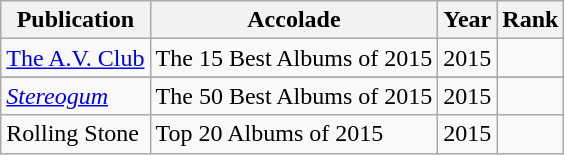<table class="sortable wikitable">
<tr>
<th>Publication</th>
<th>Accolade</th>
<th>Year</th>
<th>Rank</th>
</tr>
<tr>
<td><a href='#'>The A.V. Club</a></td>
<td>The 15 Best Albums of 2015</td>
<td>2015</td>
<td></td>
</tr>
<tr>
</tr>
<tr>
<td><em><a href='#'>Stereogum</a></em></td>
<td>The 50 Best Albums of 2015</td>
<td>2015</td>
<td></td>
</tr>
<tr>
<td>Rolling Stone</td>
<td>Top 20 Albums of 2015</td>
<td>2015</td>
<td></td>
</tr>
</table>
